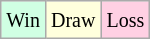<table class="wikitable">
<tr>
<td style="background-color: #d0ffe3;"><small>Win</small></td>
<td style="background-color: #ffffdd;"><small>Draw</small></td>
<td style="background-color: #ffd0e3;"><small>Loss</small></td>
</tr>
</table>
